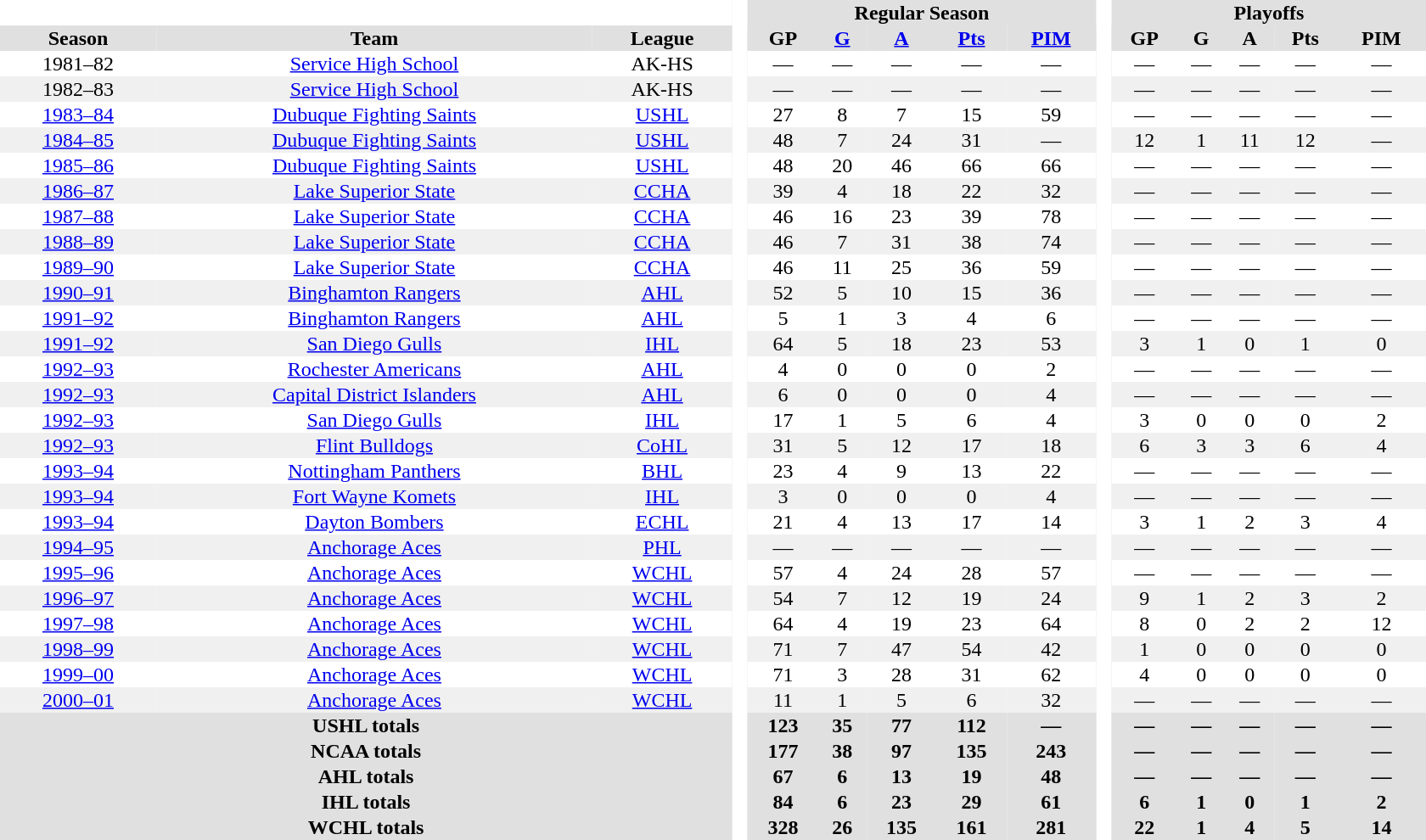<table border="0" cellpadding="1" cellspacing="0" style="text-align:center; width:70em">
<tr bgcolor="#e0e0e0">
<th colspan="3"  bgcolor="#ffffff"> </th>
<th rowspan="99" bgcolor="#ffffff"> </th>
<th colspan="5">Regular Season</th>
<th rowspan="99" bgcolor="#ffffff"> </th>
<th colspan="5">Playoffs</th>
</tr>
<tr bgcolor="#e0e0e0">
<th>Season</th>
<th>Team</th>
<th>League</th>
<th>GP</th>
<th><a href='#'>G</a></th>
<th><a href='#'>A</a></th>
<th><a href='#'>Pts</a></th>
<th><a href='#'>PIM</a></th>
<th>GP</th>
<th>G</th>
<th>A</th>
<th>Pts</th>
<th>PIM</th>
</tr>
<tr>
<td>1981–82</td>
<td><a href='#'>Service High School</a></td>
<td>AK-HS</td>
<td>—</td>
<td>—</td>
<td>—</td>
<td>—</td>
<td>—</td>
<td>—</td>
<td>—</td>
<td>—</td>
<td>—</td>
<td>—</td>
</tr>
<tr bgcolor="f0f0f0">
<td>1982–83</td>
<td><a href='#'>Service High School</a></td>
<td>AK-HS</td>
<td>—</td>
<td>—</td>
<td>—</td>
<td>—</td>
<td>—</td>
<td>—</td>
<td>—</td>
<td>—</td>
<td>—</td>
<td>—</td>
</tr>
<tr>
<td><a href='#'>1983–84</a></td>
<td><a href='#'>Dubuque Fighting Saints</a></td>
<td><a href='#'>USHL</a></td>
<td>27</td>
<td>8</td>
<td>7</td>
<td>15</td>
<td>59</td>
<td>—</td>
<td>—</td>
<td>—</td>
<td>—</td>
<td>—</td>
</tr>
<tr bgcolor="f0f0f0">
<td><a href='#'>1984–85</a></td>
<td><a href='#'>Dubuque Fighting Saints</a></td>
<td><a href='#'>USHL</a></td>
<td>48</td>
<td>7</td>
<td>24</td>
<td>31</td>
<td>—</td>
<td>12</td>
<td>1</td>
<td>11</td>
<td>12</td>
<td>—</td>
</tr>
<tr>
<td><a href='#'>1985–86</a></td>
<td><a href='#'>Dubuque Fighting Saints</a></td>
<td><a href='#'>USHL</a></td>
<td>48</td>
<td>20</td>
<td>46</td>
<td>66</td>
<td>66</td>
<td>—</td>
<td>—</td>
<td>—</td>
<td>—</td>
<td>—</td>
</tr>
<tr bgcolor="f0f0f0">
<td><a href='#'>1986–87</a></td>
<td><a href='#'>Lake Superior State</a></td>
<td><a href='#'>CCHA</a></td>
<td>39</td>
<td>4</td>
<td>18</td>
<td>22</td>
<td>32</td>
<td>—</td>
<td>—</td>
<td>—</td>
<td>—</td>
<td>—</td>
</tr>
<tr>
<td><a href='#'>1987–88</a></td>
<td><a href='#'>Lake Superior State</a></td>
<td><a href='#'>CCHA</a></td>
<td>46</td>
<td>16</td>
<td>23</td>
<td>39</td>
<td>78</td>
<td>—</td>
<td>—</td>
<td>—</td>
<td>—</td>
<td>—</td>
</tr>
<tr bgcolor="f0f0f0">
<td><a href='#'>1988–89</a></td>
<td><a href='#'>Lake Superior State</a></td>
<td><a href='#'>CCHA</a></td>
<td>46</td>
<td>7</td>
<td>31</td>
<td>38</td>
<td>74</td>
<td>—</td>
<td>—</td>
<td>—</td>
<td>—</td>
<td>—</td>
</tr>
<tr>
<td><a href='#'>1989–90</a></td>
<td><a href='#'>Lake Superior State</a></td>
<td><a href='#'>CCHA</a></td>
<td>46</td>
<td>11</td>
<td>25</td>
<td>36</td>
<td>59</td>
<td>—</td>
<td>—</td>
<td>—</td>
<td>—</td>
<td>—</td>
</tr>
<tr bgcolor="f0f0f0">
<td><a href='#'>1990–91</a></td>
<td><a href='#'>Binghamton Rangers</a></td>
<td><a href='#'>AHL</a></td>
<td>52</td>
<td>5</td>
<td>10</td>
<td>15</td>
<td>36</td>
<td>—</td>
<td>—</td>
<td>—</td>
<td>—</td>
<td>—</td>
</tr>
<tr>
<td><a href='#'>1991–92</a></td>
<td><a href='#'>Binghamton Rangers</a></td>
<td><a href='#'>AHL</a></td>
<td>5</td>
<td>1</td>
<td>3</td>
<td>4</td>
<td>6</td>
<td>—</td>
<td>—</td>
<td>—</td>
<td>—</td>
<td>—</td>
</tr>
<tr bgcolor="f0f0f0">
<td><a href='#'>1991–92</a></td>
<td><a href='#'>San Diego Gulls</a></td>
<td><a href='#'>IHL</a></td>
<td>64</td>
<td>5</td>
<td>18</td>
<td>23</td>
<td>53</td>
<td>3</td>
<td>1</td>
<td>0</td>
<td>1</td>
<td>0</td>
</tr>
<tr>
<td><a href='#'>1992–93</a></td>
<td><a href='#'>Rochester Americans</a></td>
<td><a href='#'>AHL</a></td>
<td>4</td>
<td>0</td>
<td>0</td>
<td>0</td>
<td>2</td>
<td>—</td>
<td>—</td>
<td>—</td>
<td>—</td>
<td>—</td>
</tr>
<tr bgcolor="f0f0f0">
<td><a href='#'>1992–93</a></td>
<td><a href='#'>Capital District Islanders</a></td>
<td><a href='#'>AHL</a></td>
<td>6</td>
<td>0</td>
<td>0</td>
<td>0</td>
<td>4</td>
<td>—</td>
<td>—</td>
<td>—</td>
<td>—</td>
<td>—</td>
</tr>
<tr>
<td><a href='#'>1992–93</a></td>
<td><a href='#'>San Diego Gulls</a></td>
<td><a href='#'>IHL</a></td>
<td>17</td>
<td>1</td>
<td>5</td>
<td>6</td>
<td>4</td>
<td>3</td>
<td>0</td>
<td>0</td>
<td>0</td>
<td>2</td>
</tr>
<tr bgcolor="f0f0f0">
<td><a href='#'>1992–93</a></td>
<td><a href='#'>Flint Bulldogs</a></td>
<td><a href='#'>CoHL</a></td>
<td>31</td>
<td>5</td>
<td>12</td>
<td>17</td>
<td>18</td>
<td>6</td>
<td>3</td>
<td>3</td>
<td>6</td>
<td>4</td>
</tr>
<tr>
<td><a href='#'>1993–94</a></td>
<td><a href='#'>Nottingham Panthers</a></td>
<td><a href='#'>BHL</a></td>
<td>23</td>
<td>4</td>
<td>9</td>
<td>13</td>
<td>22</td>
<td>—</td>
<td>—</td>
<td>—</td>
<td>—</td>
<td>—</td>
</tr>
<tr bgcolor="f0f0f0">
<td><a href='#'>1993–94</a></td>
<td><a href='#'>Fort Wayne Komets</a></td>
<td><a href='#'>IHL</a></td>
<td>3</td>
<td>0</td>
<td>0</td>
<td>0</td>
<td>4</td>
<td>—</td>
<td>—</td>
<td>—</td>
<td>—</td>
<td>—</td>
</tr>
<tr>
<td><a href='#'>1993–94</a></td>
<td><a href='#'>Dayton Bombers</a></td>
<td><a href='#'>ECHL</a></td>
<td>21</td>
<td>4</td>
<td>13</td>
<td>17</td>
<td>14</td>
<td>3</td>
<td>1</td>
<td>2</td>
<td>3</td>
<td>4</td>
</tr>
<tr bgcolor="f0f0f0">
<td><a href='#'>1994–95</a></td>
<td><a href='#'>Anchorage Aces</a></td>
<td><a href='#'>PHL</a></td>
<td>—</td>
<td>—</td>
<td>—</td>
<td>—</td>
<td>—</td>
<td>—</td>
<td>—</td>
<td>—</td>
<td>—</td>
<td>—</td>
</tr>
<tr>
<td><a href='#'>1995–96</a></td>
<td><a href='#'>Anchorage Aces</a></td>
<td><a href='#'>WCHL</a></td>
<td>57</td>
<td>4</td>
<td>24</td>
<td>28</td>
<td>57</td>
<td>—</td>
<td>—</td>
<td>—</td>
<td>—</td>
<td>—</td>
</tr>
<tr bgcolor="f0f0f0">
<td><a href='#'>1996–97</a></td>
<td><a href='#'>Anchorage Aces</a></td>
<td><a href='#'>WCHL</a></td>
<td>54</td>
<td>7</td>
<td>12</td>
<td>19</td>
<td>24</td>
<td>9</td>
<td>1</td>
<td>2</td>
<td>3</td>
<td>2</td>
</tr>
<tr>
<td><a href='#'>1997–98</a></td>
<td><a href='#'>Anchorage Aces</a></td>
<td><a href='#'>WCHL</a></td>
<td>64</td>
<td>4</td>
<td>19</td>
<td>23</td>
<td>64</td>
<td>8</td>
<td>0</td>
<td>2</td>
<td>2</td>
<td>12</td>
</tr>
<tr bgcolor="f0f0f0">
<td><a href='#'>1998–99</a></td>
<td><a href='#'>Anchorage Aces</a></td>
<td><a href='#'>WCHL</a></td>
<td>71</td>
<td>7</td>
<td>47</td>
<td>54</td>
<td>42</td>
<td>1</td>
<td>0</td>
<td>0</td>
<td>0</td>
<td>0</td>
</tr>
<tr>
<td><a href='#'>1999–00</a></td>
<td><a href='#'>Anchorage Aces</a></td>
<td><a href='#'>WCHL</a></td>
<td>71</td>
<td>3</td>
<td>28</td>
<td>31</td>
<td>62</td>
<td>4</td>
<td>0</td>
<td>0</td>
<td>0</td>
<td>0</td>
</tr>
<tr bgcolor="f0f0f0">
<td><a href='#'>2000–01</a></td>
<td><a href='#'>Anchorage Aces</a></td>
<td><a href='#'>WCHL</a></td>
<td>11</td>
<td>1</td>
<td>5</td>
<td>6</td>
<td>32</td>
<td>—</td>
<td>—</td>
<td>—</td>
<td>—</td>
<td>—</td>
</tr>
<tr>
</tr>
<tr bgcolor="#e0e0e0">
<th colspan="3">USHL totals</th>
<th>123</th>
<th>35</th>
<th>77</th>
<th>112</th>
<th>—</th>
<th>—</th>
<th>—</th>
<th>—</th>
<th>—</th>
<th>—</th>
</tr>
<tr bgcolor="#e0e0e0">
<th colspan="3">NCAA totals</th>
<th>177</th>
<th>38</th>
<th>97</th>
<th>135</th>
<th>243</th>
<th>—</th>
<th>—</th>
<th>—</th>
<th>—</th>
<th>—</th>
</tr>
<tr bgcolor="#e0e0e0">
<th colspan="3">AHL totals</th>
<th>67</th>
<th>6</th>
<th>13</th>
<th>19</th>
<th>48</th>
<th>—</th>
<th>—</th>
<th>—</th>
<th>—</th>
<th>—</th>
</tr>
<tr bgcolor="#e0e0e0">
<th colspan="3">IHL totals</th>
<th>84</th>
<th>6</th>
<th>23</th>
<th>29</th>
<th>61</th>
<th>6</th>
<th>1</th>
<th>0</th>
<th>1</th>
<th>2</th>
</tr>
<tr bgcolor="#e0e0e0">
<th colspan="3">WCHL totals</th>
<th>328</th>
<th>26</th>
<th>135</th>
<th>161</th>
<th>281</th>
<th>22</th>
<th>1</th>
<th>4</th>
<th>5</th>
<th>14</th>
</tr>
</table>
